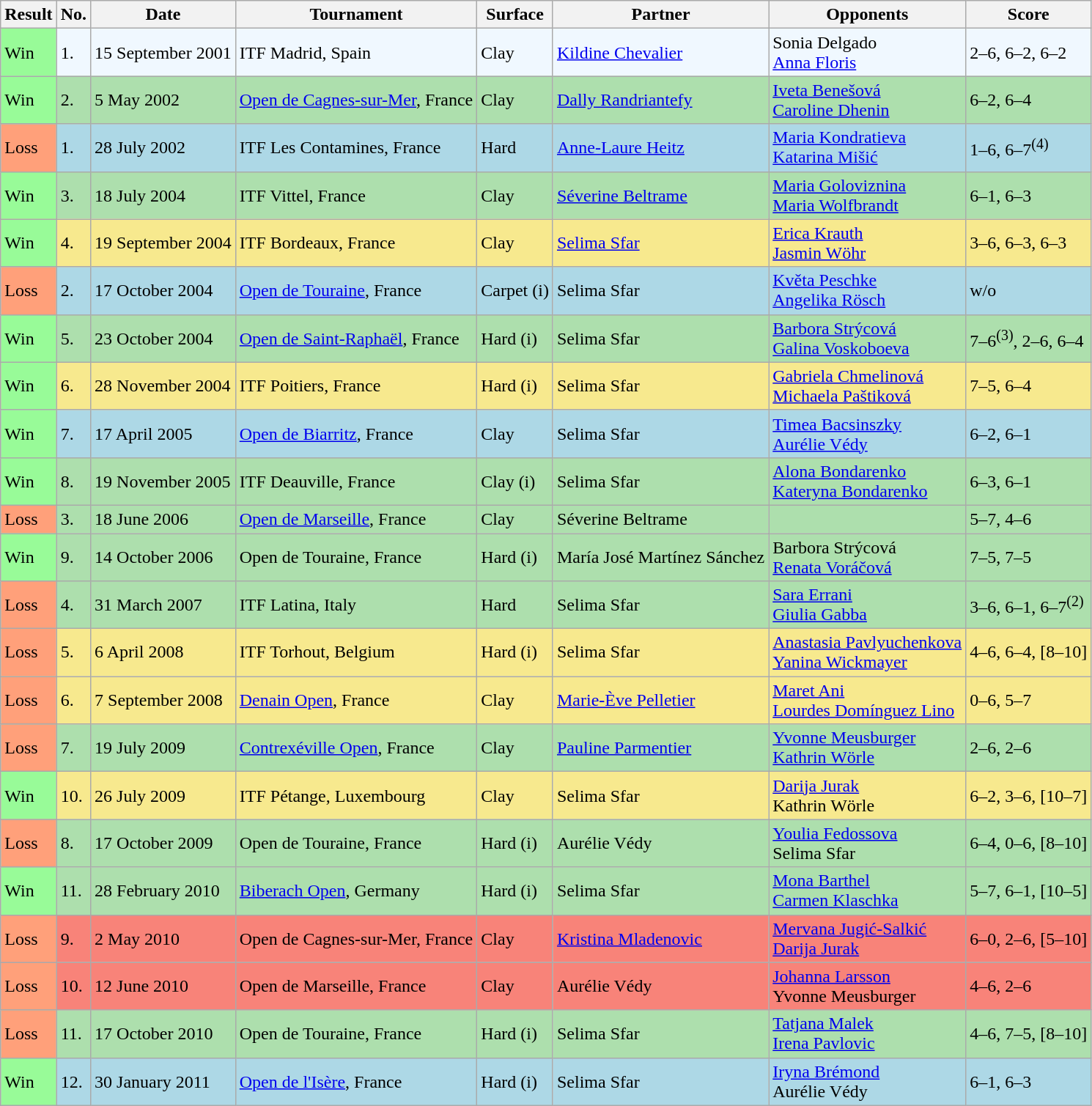<table class="sortable wikitable">
<tr>
<th>Result</th>
<th>No.</th>
<th>Date</th>
<th>Tournament</th>
<th>Surface</th>
<th>Partner</th>
<th>Opponents</th>
<th class="unsortable">Score</th>
</tr>
<tr style="background:#f0f8ff;">
<td style="background:#98fb98;">Win</td>
<td>1.</td>
<td>15 September 2001</td>
<td>ITF Madrid, Spain</td>
<td>Clay</td>
<td> <a href='#'>Kildine Chevalier</a></td>
<td> Sonia Delgado <br>  <a href='#'>Anna Floris</a></td>
<td>2–6, 6–2, 6–2</td>
</tr>
<tr style="background:#addfad;">
<td style="background:#98fb98;">Win</td>
<td>2.</td>
<td>5 May 2002</td>
<td><a href='#'>Open de Cagnes-sur-Mer</a>, France</td>
<td>Clay</td>
<td> <a href='#'>Dally Randriantefy</a></td>
<td> <a href='#'>Iveta Benešová</a> <br>  <a href='#'>Caroline Dhenin</a></td>
<td>6–2, 6–4</td>
</tr>
<tr style="background:lightblue;">
<td style="background:#ffa07a;">Loss</td>
<td>1.</td>
<td>28 July 2002</td>
<td>ITF Les Contamines, France</td>
<td>Hard</td>
<td> <a href='#'>Anne-Laure Heitz</a></td>
<td> <a href='#'>Maria Kondratieva</a> <br>  <a href='#'>Katarina Mišić</a></td>
<td>1–6, 6–7<sup>(4)</sup></td>
</tr>
<tr style="background:#addfad;">
<td style="background:#98fb98;">Win</td>
<td>3.</td>
<td>18 July 2004</td>
<td>ITF Vittel, France</td>
<td>Clay</td>
<td> <a href='#'>Séverine Beltrame</a></td>
<td> <a href='#'>Maria Goloviznina</a> <br>  <a href='#'>Maria Wolfbrandt</a></td>
<td>6–1, 6–3</td>
</tr>
<tr style="background:#f7e98e;">
<td style="background:#98fb98;">Win</td>
<td>4.</td>
<td>19 September 2004</td>
<td>ITF Bordeaux, France</td>
<td>Clay</td>
<td> <a href='#'>Selima Sfar</a></td>
<td> <a href='#'>Erica Krauth</a> <br>  <a href='#'>Jasmin Wöhr</a></td>
<td>3–6, 6–3, 6–3</td>
</tr>
<tr style="background:lightblue;">
<td style="background:#ffa07a;">Loss</td>
<td>2.</td>
<td>17 October 2004</td>
<td><a href='#'>Open de Touraine</a>, France</td>
<td>Carpet (i)</td>
<td> Selima Sfar</td>
<td> <a href='#'>Květa Peschke</a> <br>  <a href='#'>Angelika Rösch</a></td>
<td>w/o</td>
</tr>
<tr style="background:#addfad;">
<td style="background:#98fb98;">Win</td>
<td>5.</td>
<td>23 October 2004</td>
<td><a href='#'>Open de Saint-Raphaël</a>, France</td>
<td>Hard (i)</td>
<td> Selima Sfar</td>
<td> <a href='#'>Barbora Strýcová</a> <br>  <a href='#'>Galina Voskoboeva</a></td>
<td>7–6<sup>(3)</sup>, 2–6, 6–4</td>
</tr>
<tr style="background:#f7e98e;">
<td style="background:#98fb98;">Win</td>
<td>6.</td>
<td>28 November 2004</td>
<td>ITF Poitiers, France</td>
<td>Hard (i)</td>
<td> Selima Sfar</td>
<td> <a href='#'>Gabriela Chmelinová</a> <br>  <a href='#'>Michaela Paštiková</a></td>
<td>7–5, 6–4</td>
</tr>
<tr style="background:lightblue;">
<td style="background:#98fb98;">Win</td>
<td>7.</td>
<td>17 April 2005</td>
<td><a href='#'>Open de Biarritz</a>, France</td>
<td>Clay</td>
<td> Selima Sfar</td>
<td> <a href='#'>Timea Bacsinszky</a> <br>  <a href='#'>Aurélie Védy</a></td>
<td>6–2, 6–1</td>
</tr>
<tr style="background:#addfad;">
<td style="background:#98fb98;">Win</td>
<td>8.</td>
<td>19 November 2005</td>
<td>ITF Deauville, France</td>
<td>Clay (i)</td>
<td> Selima Sfar</td>
<td> <a href='#'>Alona Bondarenko</a> <br>  <a href='#'>Kateryna Bondarenko</a></td>
<td>6–3, 6–1</td>
</tr>
<tr style="background:#addfad;">
<td style="background:#ffa07a;">Loss</td>
<td>3.</td>
<td>18 June 2006</td>
<td><a href='#'>Open de Marseille</a>, France</td>
<td>Clay</td>
<td> Séverine Beltrame</td>
<td></td>
<td>5–7, 4–6</td>
</tr>
<tr style="background:#addfad;">
<td style="background:#98fb98;">Win</td>
<td>9.</td>
<td>14 October 2006</td>
<td>Open de Touraine, France</td>
<td>Hard (i)</td>
<td> María José Martínez Sánchez</td>
<td> Barbora Strýcová <br>  <a href='#'>Renata Voráčová</a></td>
<td>7–5, 7–5</td>
</tr>
<tr style="background:#addfad;">
<td style="background:#ffa07a;">Loss</td>
<td>4.</td>
<td>31 March 2007</td>
<td>ITF Latina, Italy</td>
<td>Hard</td>
<td> Selima Sfar</td>
<td> <a href='#'>Sara Errani</a> <br>  <a href='#'>Giulia Gabba</a></td>
<td>3–6, 6–1, 6–7<sup>(2)</sup></td>
</tr>
<tr style="background:#f7e98e;">
<td style="background:#ffa07a;">Loss</td>
<td>5.</td>
<td>6 April 2008</td>
<td>ITF Torhout, Belgium</td>
<td>Hard (i)</td>
<td> Selima Sfar</td>
<td> <a href='#'>Anastasia Pavlyuchenkova</a> <br>  <a href='#'>Yanina Wickmayer</a></td>
<td>4–6, 6–4, [8–10]</td>
</tr>
<tr style="background:#f7e98e;">
<td style="background:#ffa07a;">Loss</td>
<td>6.</td>
<td>7 September 2008</td>
<td><a href='#'>Denain Open</a>, France</td>
<td>Clay</td>
<td> <a href='#'>Marie-Ève Pelletier</a></td>
<td> <a href='#'>Maret Ani</a> <br>  <a href='#'>Lourdes Domínguez Lino</a></td>
<td>0–6, 5–7</td>
</tr>
<tr style="background:#addfad;">
<td style="background:#ffa07a;">Loss</td>
<td>7.</td>
<td>19 July 2009</td>
<td><a href='#'>Contrexéville Open</a>, France</td>
<td>Clay</td>
<td> <a href='#'>Pauline Parmentier</a></td>
<td> <a href='#'>Yvonne Meusburger</a> <br>  <a href='#'>Kathrin Wörle</a></td>
<td>2–6, 2–6</td>
</tr>
<tr style="background:#f7e98e;">
<td style="background:#98fb98;">Win</td>
<td>10.</td>
<td>26 July 2009</td>
<td>ITF Pétange, Luxembourg</td>
<td>Clay</td>
<td> Selima Sfar</td>
<td> <a href='#'>Darija Jurak</a> <br>  Kathrin Wörle</td>
<td>6–2, 3–6, [10–7]</td>
</tr>
<tr style="background:#addfad;">
<td style="background:#ffa07a;">Loss</td>
<td>8.</td>
<td>17 October 2009</td>
<td>Open de Touraine, France</td>
<td>Hard (i)</td>
<td> Aurélie Védy</td>
<td> <a href='#'>Youlia Fedossova</a> <br>  Selima Sfar</td>
<td>6–4, 0–6, [8–10]</td>
</tr>
<tr style="background:#addfad;">
<td style="background:#98fb98;">Win</td>
<td>11.</td>
<td>28 February 2010</td>
<td><a href='#'>Biberach Open</a>, Germany</td>
<td>Hard (i)</td>
<td> Selima Sfar</td>
<td> <a href='#'>Mona Barthel</a> <br>  <a href='#'>Carmen Klaschka</a></td>
<td>5–7, 6–1, [10–5]</td>
</tr>
<tr style="background:#f88379;">
<td style="background:#ffa07a;">Loss</td>
<td>9.</td>
<td>2 May 2010</td>
<td>Open de Cagnes-sur-Mer, France</td>
<td>Clay</td>
<td> <a href='#'>Kristina Mladenovic</a></td>
<td> <a href='#'>Mervana Jugić-Salkić</a> <br>  <a href='#'>Darija Jurak</a></td>
<td>6–0, 2–6, [5–10]</td>
</tr>
<tr style="background:#f88379;">
<td style="background:#ffa07a;">Loss</td>
<td>10.</td>
<td>12 June 2010</td>
<td>Open de Marseille, France</td>
<td>Clay</td>
<td> Aurélie Védy</td>
<td> <a href='#'>Johanna Larsson</a> <br>  Yvonne Meusburger</td>
<td>4–6, 2–6</td>
</tr>
<tr style="background:#addfad;">
<td style="background:#ffa07a;">Loss</td>
<td>11.</td>
<td>17 October 2010</td>
<td>Open de Touraine, France</td>
<td>Hard (i)</td>
<td> Selima Sfar</td>
<td> <a href='#'>Tatjana Malek</a> <br>  <a href='#'>Irena Pavlovic</a></td>
<td>4–6, 7–5, [8–10]</td>
</tr>
<tr style="background:lightblue;">
<td style="background:#98fb98;">Win</td>
<td>12.</td>
<td>30 January 2011</td>
<td><a href='#'>Open de l'Isère</a>, France</td>
<td>Hard (i)</td>
<td> Selima Sfar</td>
<td> <a href='#'>Iryna Brémond</a> <br>  Aurélie Védy</td>
<td>6–1, 6–3</td>
</tr>
</table>
